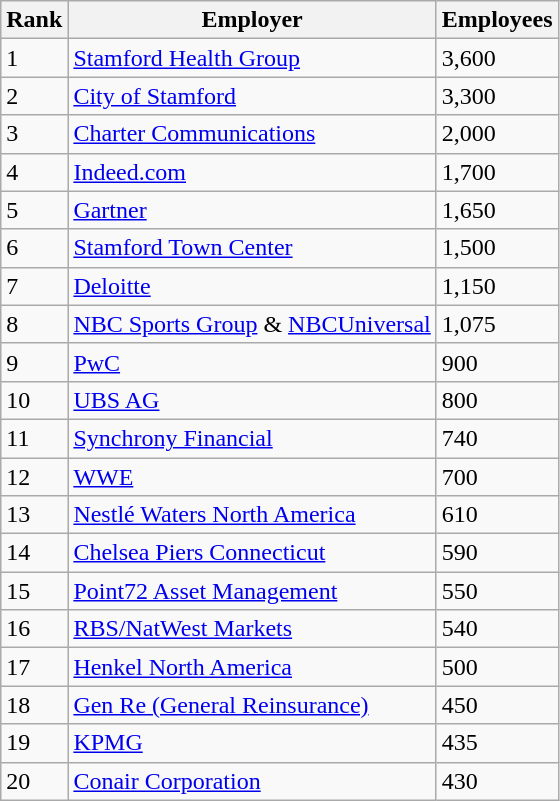<table class="wikitable" border="1">
<tr>
<th>Rank</th>
<th>Employer</th>
<th>Employees</th>
</tr>
<tr>
<td>1</td>
<td><a href='#'>Stamford Health Group</a></td>
<td>3,600</td>
</tr>
<tr>
<td>2</td>
<td><a href='#'>City of Stamford</a></td>
<td>3,300</td>
</tr>
<tr>
<td>3</td>
<td><a href='#'>Charter Communications</a></td>
<td>2,000</td>
</tr>
<tr>
<td>4</td>
<td><a href='#'>Indeed.com</a></td>
<td>1,700</td>
</tr>
<tr>
<td>5</td>
<td><a href='#'>Gartner</a></td>
<td>1,650</td>
</tr>
<tr>
<td>6</td>
<td><a href='#'>Stamford Town Center</a></td>
<td>1,500</td>
</tr>
<tr>
<td>7</td>
<td><a href='#'>Deloitte</a></td>
<td>1,150</td>
</tr>
<tr>
<td>8</td>
<td><a href='#'>NBC Sports Group</a> & <a href='#'>NBCUniversal</a></td>
<td>1,075</td>
</tr>
<tr>
<td>9</td>
<td><a href='#'>PwC</a></td>
<td>900</td>
</tr>
<tr>
<td>10</td>
<td><a href='#'>UBS AG</a></td>
<td>800</td>
</tr>
<tr>
<td>11</td>
<td><a href='#'>Synchrony Financial</a></td>
<td>740</td>
</tr>
<tr>
<td>12</td>
<td><a href='#'>WWE</a></td>
<td>700</td>
</tr>
<tr>
<td>13</td>
<td><a href='#'>Nestlé Waters North America</a></td>
<td>610</td>
</tr>
<tr>
<td>14</td>
<td><a href='#'>Chelsea Piers Connecticut</a></td>
<td>590</td>
</tr>
<tr>
<td>15</td>
<td><a href='#'>Point72 Asset Management</a></td>
<td>550</td>
</tr>
<tr>
<td>16</td>
<td><a href='#'>RBS/NatWest Markets</a></td>
<td>540</td>
</tr>
<tr>
<td>17</td>
<td><a href='#'>Henkel North America</a></td>
<td>500</td>
</tr>
<tr>
<td>18</td>
<td><a href='#'>Gen Re (General Reinsurance)</a></td>
<td>450</td>
</tr>
<tr>
<td>19</td>
<td><a href='#'>KPMG</a></td>
<td>435</td>
</tr>
<tr>
<td>20</td>
<td><a href='#'>Conair Corporation</a></td>
<td>430</td>
</tr>
</table>
